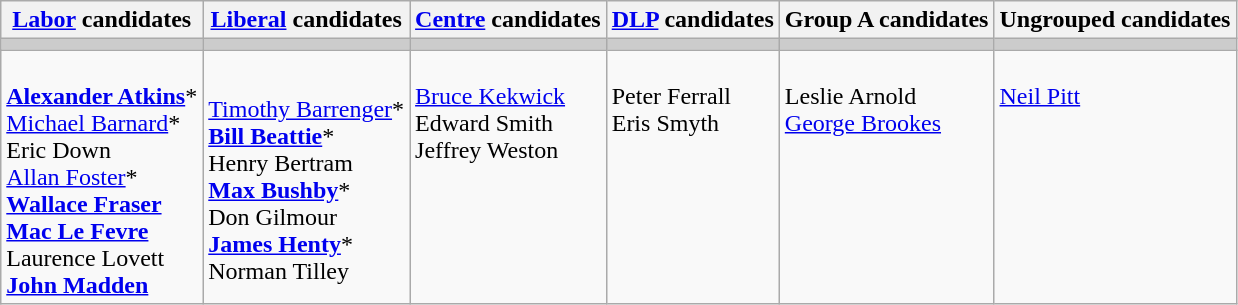<table class="wikitable">
<tr>
<th><a href='#'>Labor</a> candidates</th>
<th><a href='#'>Liberal</a> candidates</th>
<th><a href='#'>Centre</a> candidates</th>
<th><a href='#'>DLP</a> candidates</th>
<th>Group A candidates</th>
<th>Ungrouped candidates</th>
</tr>
<tr bgcolor="#cccccc">
<td></td>
<td></td>
<td></td>
<td></td>
<td></td>
<td></td>
</tr>
<tr>
<td><br><strong><a href='#'>Alexander Atkins</a></strong>*<br>
<a href='#'>Michael Barnard</a>*<br>
Eric Down<br>
<a href='#'>Allan Foster</a>*<br>
<strong><a href='#'>Wallace Fraser</a></strong><br>
<strong><a href='#'>Mac Le Fevre</a></strong><br>
Laurence Lovett<br>
<strong><a href='#'>John Madden</a></strong></td>
<td><br><a href='#'>Timothy Barrenger</a>*<br>
<strong><a href='#'>Bill Beattie</a></strong>*<br>
Henry Bertram<br>
<strong><a href='#'>Max Bushby</a></strong>*<br>
Don Gilmour<br>
<strong><a href='#'>James Henty</a></strong>*<br>
Norman Tilley</td>
<td valign=top><br><a href='#'>Bruce Kekwick</a><br>
Edward Smith<br>
Jeffrey Weston</td>
<td valign=top><br>Peter Ferrall<br>
Eris Smyth</td>
<td valign=top><br>Leslie Arnold<br>
<a href='#'>George Brookes</a></td>
<td valign=top><br><a href='#'>Neil Pitt</a></td>
</tr>
</table>
